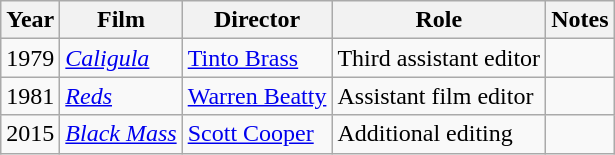<table class="wikitable">
<tr>
<th>Year</th>
<th>Film</th>
<th>Director</th>
<th>Role</th>
<th>Notes</th>
</tr>
<tr>
<td>1979</td>
<td><em><a href='#'>Caligula</a></em></td>
<td><a href='#'>Tinto Brass</a></td>
<td>Third assistant editor</td>
<td><small></small></td>
</tr>
<tr>
<td>1981</td>
<td><em><a href='#'>Reds</a></em></td>
<td><a href='#'>Warren Beatty</a></td>
<td>Assistant film editor</td>
<td></td>
</tr>
<tr>
<td>2015</td>
<td><em><a href='#'>Black Mass</a></em></td>
<td><a href='#'>Scott Cooper</a></td>
<td>Additional editing</td>
<td></td>
</tr>
</table>
